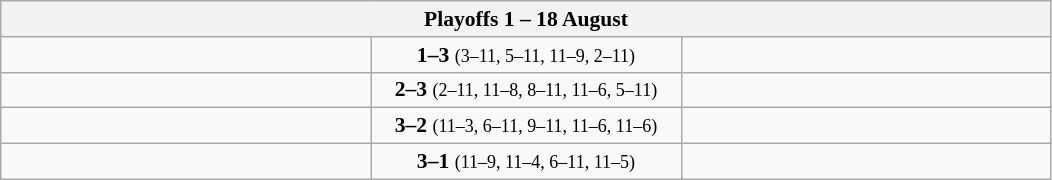<table class="wikitable" style="text-align: center; font-size:90% ">
<tr>
<th colspan=3>Playoffs 1 – 18 August</th>
</tr>
<tr>
<td align=left width="240"></td>
<td align=center width="200"><strong>1–3</strong> <small>(3–11, 5–11, 11–9, 2–11)</small></td>
<td align=left width="240"><strong></strong></td>
</tr>
<tr>
<td align=left></td>
<td align=center><strong>2–3</strong> <small>(2–11, 11–8, 8–11, 11–6, 5–11)</small></td>
<td align=left><strong></strong></td>
</tr>
<tr>
<td align=left><strong></strong></td>
<td align=center><strong>3–2</strong> <small>(11–3, 6–11, 9–11, 11–6, 11–6)</small></td>
<td align=left></td>
</tr>
<tr>
<td align=left><strong></strong></td>
<td align=center><strong>3–1</strong> <small>(11–9, 11–4, 6–11, 11–5)</small></td>
<td align=left></td>
</tr>
</table>
